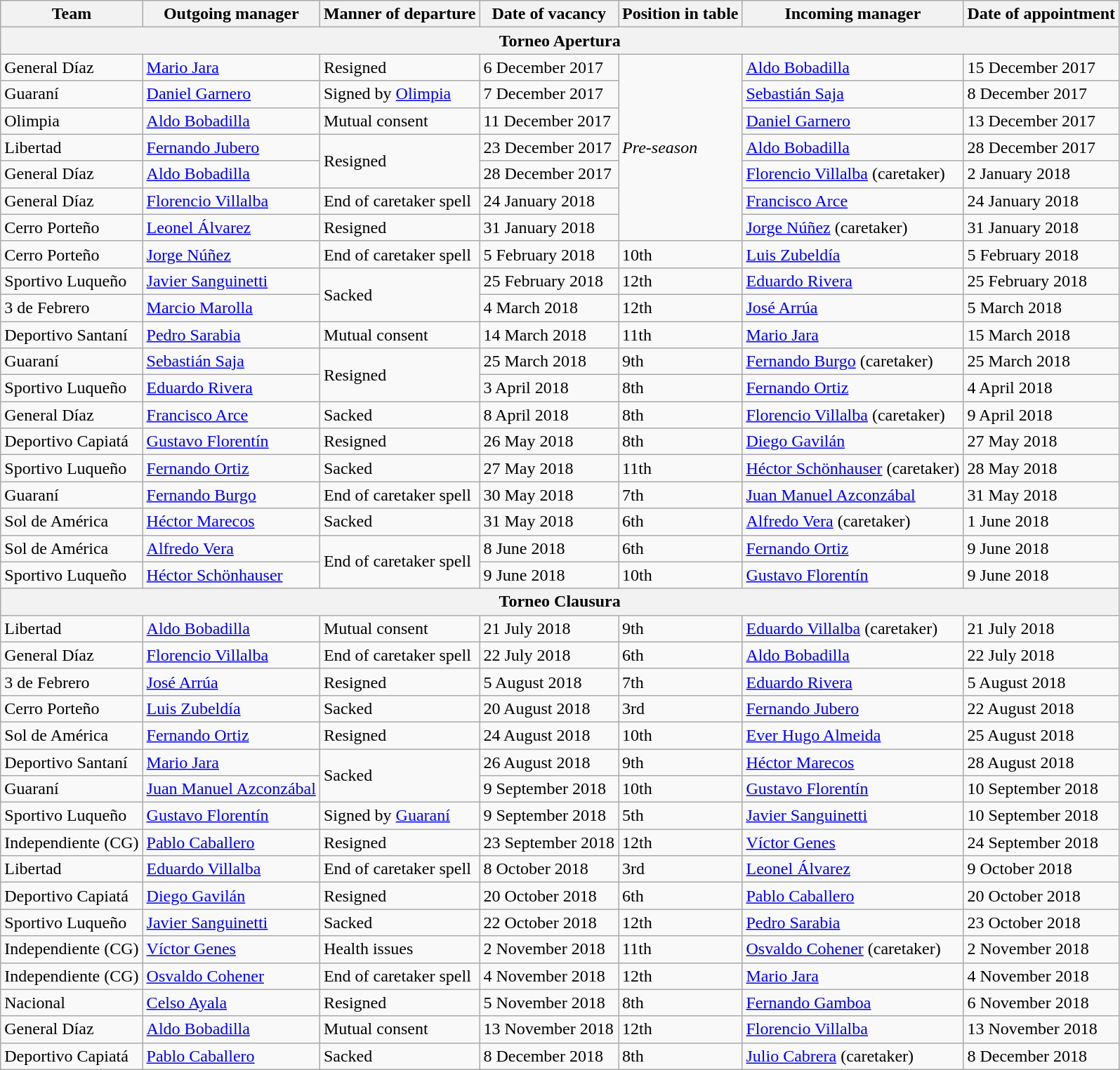<table class="wikitable sortable">
<tr>
<th>Team</th>
<th>Outgoing manager</th>
<th>Manner of departure</th>
<th>Date of vacancy</th>
<th>Position in table</th>
<th>Incoming manager</th>
<th>Date of appointment</th>
</tr>
<tr>
<th colspan=7>Torneo Apertura</th>
</tr>
<tr>
<td>General Díaz</td>
<td> <a href='#'>Mario Jara</a></td>
<td>Resigned</td>
<td>6 December 2017</td>
<td rowspan=7><em>Pre-season</em></td>
<td> <a href='#'>Aldo Bobadilla</a></td>
<td>15 December 2017</td>
</tr>
<tr>
<td>Guaraní</td>
<td> <a href='#'>Daniel Garnero</a></td>
<td>Signed by <a href='#'>Olimpia</a></td>
<td>7 December 2017</td>
<td> <a href='#'>Sebastián Saja</a></td>
<td>8 December 2017</td>
</tr>
<tr>
<td>Olimpia</td>
<td> <a href='#'>Aldo Bobadilla</a></td>
<td>Mutual consent</td>
<td>11 December 2017</td>
<td> <a href='#'>Daniel Garnero</a></td>
<td>13 December 2017</td>
</tr>
<tr>
<td>Libertad</td>
<td> <a href='#'>Fernando Jubero</a></td>
<td rowspan=2>Resigned</td>
<td>23 December 2017</td>
<td> <a href='#'>Aldo Bobadilla</a></td>
<td>28 December 2017</td>
</tr>
<tr>
<td>General Díaz</td>
<td> <a href='#'>Aldo Bobadilla</a></td>
<td>28 December 2017</td>
<td> <a href='#'>Florencio Villalba</a> (caretaker)</td>
<td>2 January 2018</td>
</tr>
<tr>
<td>General Díaz</td>
<td> <a href='#'>Florencio Villalba</a></td>
<td>End of caretaker spell</td>
<td>24 January 2018</td>
<td> <a href='#'>Francisco Arce</a></td>
<td>24 January 2018</td>
</tr>
<tr>
<td>Cerro Porteño</td>
<td> <a href='#'>Leonel Álvarez</a></td>
<td>Resigned</td>
<td>31 January 2018</td>
<td> <a href='#'>Jorge Núñez</a> (caretaker)</td>
<td>31 January 2018</td>
</tr>
<tr>
<td>Cerro Porteño</td>
<td> <a href='#'>Jorge Núñez</a></td>
<td>End of caretaker spell</td>
<td>5 February 2018</td>
<td>10th</td>
<td> <a href='#'>Luis Zubeldía</a></td>
<td>5 February 2018</td>
</tr>
<tr>
<td>Sportivo Luqueño</td>
<td> <a href='#'>Javier Sanguinetti</a></td>
<td rowspan=2>Sacked</td>
<td>25 February 2018</td>
<td>12th</td>
<td> <a href='#'>Eduardo Rivera</a></td>
<td>25 February 2018</td>
</tr>
<tr>
<td>3 de Febrero</td>
<td> <a href='#'>Marcio Marolla</a></td>
<td>4 March 2018</td>
<td>12th</td>
<td> <a href='#'>José Arrúa</a></td>
<td>5 March 2018</td>
</tr>
<tr>
<td>Deportivo Santaní</td>
<td> <a href='#'>Pedro Sarabia</a></td>
<td>Mutual consent</td>
<td>14 March 2018</td>
<td>11th</td>
<td> <a href='#'>Mario Jara</a></td>
<td>15 March 2018</td>
</tr>
<tr>
<td>Guaraní</td>
<td> <a href='#'>Sebastián Saja</a></td>
<td rowspan=2>Resigned</td>
<td>25 March 2018</td>
<td>9th</td>
<td> <a href='#'>Fernando Burgo</a> (caretaker)</td>
<td>25 March 2018</td>
</tr>
<tr>
<td>Sportivo Luqueño</td>
<td> <a href='#'>Eduardo Rivera</a></td>
<td>3 April 2018</td>
<td>8th</td>
<td> <a href='#'>Fernando Ortiz</a></td>
<td>4 April 2018</td>
</tr>
<tr>
<td>General Díaz</td>
<td> <a href='#'>Francisco Arce</a></td>
<td>Sacked</td>
<td>8 April 2018</td>
<td>8th</td>
<td> <a href='#'>Florencio Villalba</a> (caretaker)</td>
<td>9 April 2018</td>
</tr>
<tr>
<td>Deportivo Capiatá</td>
<td> <a href='#'>Gustavo Florentín</a></td>
<td>Resigned</td>
<td>26 May 2018</td>
<td>8th</td>
<td> <a href='#'>Diego Gavilán</a></td>
<td>27 May 2018</td>
</tr>
<tr>
<td>Sportivo Luqueño</td>
<td> <a href='#'>Fernando Ortiz</a></td>
<td>Sacked</td>
<td>27 May 2018</td>
<td>11th</td>
<td> <a href='#'>Héctor Schönhauser</a> (caretaker)</td>
<td>28 May 2018</td>
</tr>
<tr>
<td>Guaraní</td>
<td> <a href='#'>Fernando Burgo</a></td>
<td>End of caretaker spell</td>
<td>30 May 2018</td>
<td>7th</td>
<td> <a href='#'>Juan Manuel Azconzábal</a></td>
<td>31 May 2018</td>
</tr>
<tr>
<td>Sol de América</td>
<td> <a href='#'>Héctor Marecos</a></td>
<td>Sacked</td>
<td>31 May 2018</td>
<td>6th</td>
<td> <a href='#'>Alfredo Vera</a> (caretaker)</td>
<td>1 June 2018</td>
</tr>
<tr>
<td>Sol de América</td>
<td> <a href='#'>Alfredo Vera</a></td>
<td rowspan=2>End of caretaker spell</td>
<td>8 June 2018</td>
<td>6th</td>
<td> <a href='#'>Fernando Ortiz</a></td>
<td>9 June 2018</td>
</tr>
<tr>
<td>Sportivo Luqueño</td>
<td> <a href='#'>Héctor Schönhauser</a></td>
<td>9 June 2018</td>
<td>10th</td>
<td> <a href='#'>Gustavo Florentín</a></td>
<td>9 June 2018</td>
</tr>
<tr>
<th colspan=7>Torneo Clausura</th>
</tr>
<tr>
<td>Libertad</td>
<td> <a href='#'>Aldo Bobadilla</a></td>
<td>Mutual consent</td>
<td>21 July 2018</td>
<td>9th</td>
<td> <a href='#'>Eduardo Villalba</a> (caretaker)</td>
<td>21 July 2018</td>
</tr>
<tr>
<td>General Díaz</td>
<td> <a href='#'>Florencio Villalba</a></td>
<td>End of caretaker spell</td>
<td>22 July 2018</td>
<td>6th</td>
<td> <a href='#'>Aldo Bobadilla</a></td>
<td>22 July 2018</td>
</tr>
<tr>
<td>3 de Febrero</td>
<td> <a href='#'>José Arrúa</a></td>
<td>Resigned</td>
<td>5 August 2018</td>
<td>7th</td>
<td> <a href='#'>Eduardo Rivera</a></td>
<td>5 August 2018</td>
</tr>
<tr>
<td>Cerro Porteño</td>
<td> <a href='#'>Luis Zubeldía</a></td>
<td>Sacked</td>
<td>20 August 2018</td>
<td>3rd</td>
<td> <a href='#'>Fernando Jubero</a></td>
<td>22 August 2018</td>
</tr>
<tr>
<td>Sol de América</td>
<td> <a href='#'>Fernando Ortiz</a></td>
<td>Resigned</td>
<td>24 August 2018</td>
<td>10th</td>
<td> <a href='#'>Ever Hugo Almeida</a></td>
<td>25 August 2018</td>
</tr>
<tr>
<td>Deportivo Santaní</td>
<td> <a href='#'>Mario Jara</a></td>
<td rowspan=2>Sacked</td>
<td>26 August 2018</td>
<td>9th</td>
<td> <a href='#'>Héctor Marecos</a></td>
<td>28 August 2018</td>
</tr>
<tr>
<td>Guaraní</td>
<td> <a href='#'>Juan Manuel Azconzábal</a></td>
<td>9 September 2018</td>
<td>10th</td>
<td> <a href='#'>Gustavo Florentín</a></td>
<td>10 September 2018</td>
</tr>
<tr>
<td>Sportivo Luqueño</td>
<td> <a href='#'>Gustavo Florentín</a></td>
<td>Signed by <a href='#'>Guaraní</a></td>
<td>9 September 2018</td>
<td>5th</td>
<td> <a href='#'>Javier Sanguinetti</a></td>
<td>10 September 2018</td>
</tr>
<tr>
<td>Independiente (CG)</td>
<td> <a href='#'>Pablo Caballero</a></td>
<td>Resigned</td>
<td>23 September 2018</td>
<td>12th</td>
<td> <a href='#'>Víctor Genes</a></td>
<td>24 September 2018</td>
</tr>
<tr>
<td>Libertad</td>
<td> <a href='#'>Eduardo Villalba</a></td>
<td>End of caretaker spell</td>
<td>8 October 2018</td>
<td>3rd</td>
<td> <a href='#'>Leonel Álvarez</a></td>
<td>9 October 2018</td>
</tr>
<tr>
<td>Deportivo Capiatá</td>
<td> <a href='#'>Diego Gavilán</a></td>
<td>Resigned</td>
<td>20 October 2018</td>
<td>6th</td>
<td> <a href='#'>Pablo Caballero</a></td>
<td>20 October 2018</td>
</tr>
<tr>
<td>Sportivo Luqueño</td>
<td> <a href='#'>Javier Sanguinetti</a></td>
<td>Sacked</td>
<td>22 October 2018</td>
<td>12th</td>
<td> <a href='#'>Pedro Sarabia</a></td>
<td>23 October 2018</td>
</tr>
<tr>
<td>Independiente (CG)</td>
<td> <a href='#'>Víctor Genes</a></td>
<td>Health issues</td>
<td>2 November 2018</td>
<td>11th</td>
<td> <a href='#'>Osvaldo Cohener</a> (caretaker)</td>
<td>2 November 2018</td>
</tr>
<tr>
<td>Independiente (CG)</td>
<td> <a href='#'>Osvaldo Cohener</a></td>
<td>End of caretaker spell</td>
<td>4 November 2018</td>
<td>12th</td>
<td> <a href='#'>Mario Jara</a></td>
<td>4 November 2018</td>
</tr>
<tr>
<td>Nacional</td>
<td> <a href='#'>Celso Ayala</a></td>
<td>Resigned</td>
<td>5 November 2018</td>
<td>8th</td>
<td> <a href='#'>Fernando Gamboa</a></td>
<td>6 November 2018</td>
</tr>
<tr>
<td>General Díaz</td>
<td> <a href='#'>Aldo Bobadilla</a></td>
<td>Mutual consent</td>
<td>13 November 2018</td>
<td>12th</td>
<td> <a href='#'>Florencio Villalba</a></td>
<td>13 November 2018</td>
</tr>
<tr>
<td>Deportivo Capiatá</td>
<td> <a href='#'>Pablo Caballero</a></td>
<td>Sacked</td>
<td>8 December 2018</td>
<td>8th</td>
<td> <a href='#'>Julio Cabrera</a> (caretaker)</td>
<td>8 December 2018</td>
</tr>
</table>
